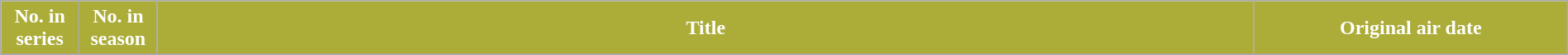<table class="wikitable plainrowheaders"  style="width:100%; margin-right:0;">
<tr>
<th style="width:5%; background:#acac39; color:white;">No. in<br>series </th>
<th !  style="width:5%; background:#acac39; color:white;">No. in<br>season </th>
<th !  style="width:70%; background:#acac39; color:white;">Title</th>
<th !  style="width:20%; background:#acac39; color:white;">Original air date</th>
</tr>
<tr>
</tr>
</table>
